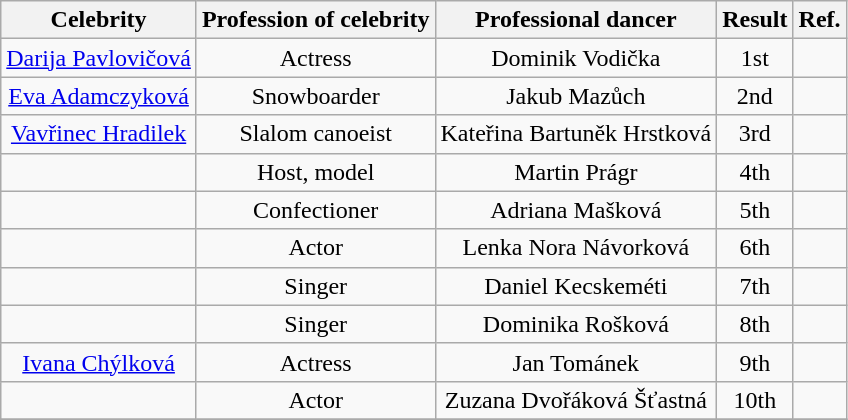<table class="wikitable" style="text-align:center;">
<tr>
<th>Celebrity</th>
<th>Profession of celebrity</th>
<th>Professional dancer</th>
<th>Result</th>
<th>Ref.</th>
</tr>
<tr>
<td><a href='#'>Darija Pavlovičová</a></td>
<td>Actress</td>
<td>Dominik Vodička</td>
<td>1st</td>
<td></td>
</tr>
<tr>
<td><a href='#'>Eva Adamczyková</a></td>
<td>Snowboarder</td>
<td>Jakub Mazůch</td>
<td>2nd</td>
<td></td>
</tr>
<tr>
<td><a href='#'>Vavřinec Hradilek</a></td>
<td>Slalom canoeist</td>
<td>Kateřina Bartuněk Hrstková</td>
<td>3rd</td>
<td></td>
</tr>
<tr>
<td></td>
<td>Host, model</td>
<td>Martin Prágr</td>
<td>4th</td>
<td></td>
</tr>
<tr>
<td></td>
<td>Confectioner</td>
<td>Adriana Mašková</td>
<td>5th</td>
<td></td>
</tr>
<tr>
<td></td>
<td>Actor</td>
<td>Lenka Nora Návorková</td>
<td>6th</td>
<td></td>
</tr>
<tr>
<td></td>
<td>Singer</td>
<td>Daniel Kecskeméti</td>
<td>7th</td>
<td></td>
</tr>
<tr>
<td></td>
<td>Singer</td>
<td>Dominika Rošková</td>
<td>8th</td>
<td></td>
</tr>
<tr>
<td><a href='#'>Ivana Chýlková</a></td>
<td>Actress</td>
<td>Jan Tománek</td>
<td>9th</td>
<td></td>
</tr>
<tr>
<td></td>
<td>Actor</td>
<td>Zuzana Dvořáková Šťastná</td>
<td>10th</td>
<td></td>
</tr>
<tr>
</tr>
</table>
